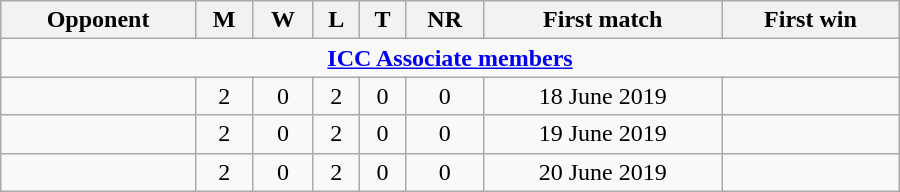<table class="wikitable" style="text-align: center; width: 600px;">
<tr>
<th>Opponent</th>
<th>M</th>
<th>W</th>
<th>L</th>
<th>T</th>
<th>NR</th>
<th>First match</th>
<th>First win</th>
</tr>
<tr>
<td colspan="8" style="text-align:center;"><strong><a href='#'>ICC Associate members</a></strong></td>
</tr>
<tr>
<td style="text-align:left;"></td>
<td>2</td>
<td>0</td>
<td>2</td>
<td>0</td>
<td>0</td>
<td>18 June 2019</td>
<td></td>
</tr>
<tr>
<td style="text-align:left;"></td>
<td>2</td>
<td>0</td>
<td>2</td>
<td>0</td>
<td>0</td>
<td>19 June 2019</td>
<td></td>
</tr>
<tr>
<td style="text-align:left;"></td>
<td>2</td>
<td>0</td>
<td>2</td>
<td>0</td>
<td>0</td>
<td>20 June 2019</td>
<td></td>
</tr>
</table>
